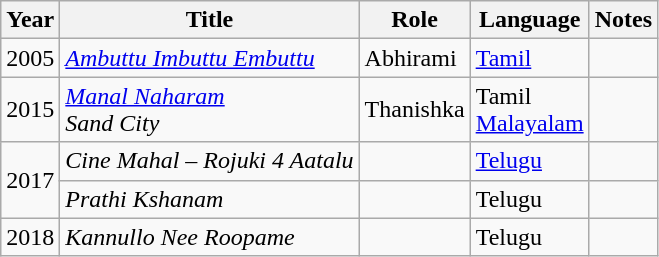<table class="wikitable sortable">
<tr>
<th>Year</th>
<th>Title</th>
<th>Role</th>
<th>Language</th>
<th>Notes</th>
</tr>
<tr>
<td>2005</td>
<td><em><a href='#'>Ambuttu Imbuttu Embuttu</a></em></td>
<td>Abhirami</td>
<td><a href='#'>Tamil</a></td>
<td></td>
</tr>
<tr>
<td>2015</td>
<td><em><a href='#'>Manal Naharam</a></em><br><em>Sand City</em></td>
<td>Thanishka</td>
<td>Tamil<br><a href='#'>Malayalam</a></td>
<td></td>
</tr>
<tr>
<td rowspan="2">2017</td>
<td><em>Cine Mahal – Rojuki 4 Aatalu</em></td>
<td></td>
<td><a href='#'>Telugu</a></td>
<td></td>
</tr>
<tr>
<td><em>Prathi Kshanam</em></td>
<td></td>
<td>Telugu</td>
<td></td>
</tr>
<tr>
<td>2018</td>
<td><em>Kannullo Nee Roopame</em></td>
<td></td>
<td>Telugu</td>
<td></td>
</tr>
</table>
